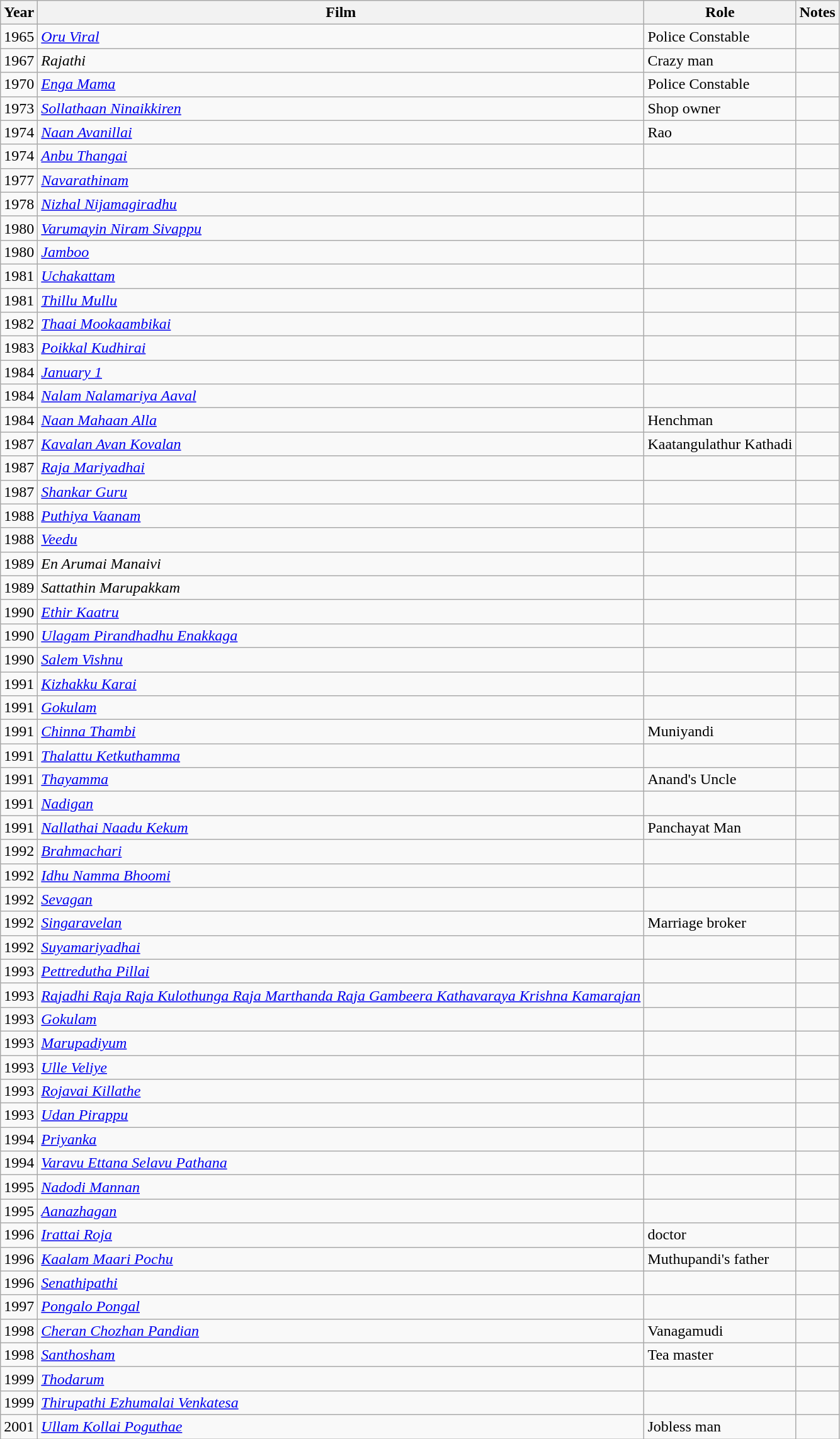<table class="wikitable sortable">
<tr>
<th>Year</th>
<th>Film</th>
<th>Role</th>
<th class=unsortable>Notes</th>
</tr>
<tr>
<td>1965</td>
<td><em><a href='#'>Oru Viral</a></em></td>
<td>Police Constable</td>
<td></td>
</tr>
<tr>
<td>1967</td>
<td><em>Rajathi</em></td>
<td>Crazy man</td>
<td></td>
</tr>
<tr>
<td>1970</td>
<td><em><a href='#'>Enga Mama</a></em></td>
<td>Police Constable</td>
<td></td>
</tr>
<tr>
<td>1973</td>
<td><em><a href='#'>Sollathaan Ninaikkiren</a></em></td>
<td>Shop owner</td>
<td></td>
</tr>
<tr>
<td>1974</td>
<td><em><a href='#'>Naan Avanillai</a></em></td>
<td>Rao</td>
<td></td>
</tr>
<tr>
<td>1974</td>
<td><em><a href='#'>Anbu Thangai</a></em></td>
<td></td>
<td></td>
</tr>
<tr>
<td>1977</td>
<td><em><a href='#'>Navarathinam</a></em></td>
<td></td>
<td></td>
</tr>
<tr>
<td>1978</td>
<td><em><a href='#'>Nizhal Nijamagiradhu</a></em></td>
<td></td>
<td></td>
</tr>
<tr>
<td>1980</td>
<td><em><a href='#'>Varumayin Niram Sivappu</a></em></td>
<td></td>
<td></td>
</tr>
<tr>
<td>1980</td>
<td><em><a href='#'>Jamboo</a></em></td>
<td></td>
<td></td>
</tr>
<tr>
<td>1981</td>
<td><em><a href='#'>Uchakattam</a></em></td>
<td></td>
<td></td>
</tr>
<tr>
<td>1981</td>
<td><em><a href='#'>Thillu Mullu</a></em></td>
<td></td>
<td></td>
</tr>
<tr>
<td>1982</td>
<td><em><a href='#'>Thaai Mookaambikai</a></em></td>
<td></td>
<td></td>
</tr>
<tr>
<td>1983</td>
<td><em><a href='#'>Poikkal Kudhirai</a></em></td>
<td></td>
<td></td>
</tr>
<tr>
<td>1984</td>
<td><em><a href='#'>January 1</a></em></td>
<td></td>
<td></td>
</tr>
<tr>
<td>1984</td>
<td><em><a href='#'>Nalam Nalamariya Aaval</a></em></td>
<td></td>
<td></td>
</tr>
<tr>
<td>1984</td>
<td><em><a href='#'>Naan Mahaan Alla</a></em></td>
<td>Henchman</td>
<td></td>
</tr>
<tr>
<td>1987</td>
<td><em><a href='#'>Kavalan Avan Kovalan</a></em></td>
<td>Kaatangulathur Kathadi</td>
<td></td>
</tr>
<tr>
<td>1987</td>
<td><em><a href='#'>Raja Mariyadhai</a></em></td>
<td></td>
<td></td>
</tr>
<tr>
<td>1987</td>
<td><em><a href='#'>Shankar Guru</a></em></td>
<td></td>
<td></td>
</tr>
<tr>
<td>1988</td>
<td><em><a href='#'>Puthiya Vaanam</a></em></td>
<td></td>
<td></td>
</tr>
<tr>
<td>1988</td>
<td><em><a href='#'>Veedu</a></em></td>
<td></td>
<td></td>
</tr>
<tr>
<td>1989</td>
<td><em>En Arumai Manaivi</em></td>
<td></td>
<td></td>
</tr>
<tr>
<td>1989</td>
<td><em>Sattathin Marupakkam</em></td>
<td></td>
<td></td>
</tr>
<tr>
<td>1990</td>
<td><em><a href='#'>Ethir Kaatru</a></em></td>
<td></td>
<td></td>
</tr>
<tr>
<td>1990</td>
<td><em><a href='#'>Ulagam Pirandhadhu Enakkaga</a></em></td>
<td></td>
<td></td>
</tr>
<tr>
<td>1990</td>
<td><em><a href='#'>Salem Vishnu</a></em></td>
<td></td>
<td></td>
</tr>
<tr>
<td>1991</td>
<td><em><a href='#'>Kizhakku Karai</a></em></td>
<td></td>
<td></td>
</tr>
<tr>
<td>1991</td>
<td><em><a href='#'>Gokulam</a></em></td>
<td></td>
<td></td>
</tr>
<tr>
<td>1991</td>
<td><em><a href='#'>Chinna Thambi</a></em></td>
<td>Muniyandi</td>
<td></td>
</tr>
<tr>
<td>1991</td>
<td><em><a href='#'>Thalattu Ketkuthamma</a></em></td>
<td></td>
<td></td>
</tr>
<tr>
<td>1991</td>
<td><em><a href='#'>Thayamma</a></em></td>
<td>Anand's Uncle</td>
<td></td>
</tr>
<tr>
<td>1991</td>
<td><em><a href='#'>Nadigan</a></em></td>
<td></td>
<td></td>
</tr>
<tr>
<td>1991</td>
<td><em><a href='#'>Nallathai Naadu Kekum</a></em></td>
<td>Panchayat Man</td>
<td></td>
</tr>
<tr>
<td>1992</td>
<td><em><a href='#'>Brahmachari</a></em></td>
<td></td>
<td></td>
</tr>
<tr>
<td>1992</td>
<td><em><a href='#'>Idhu Namma Bhoomi</a></em></td>
<td></td>
<td></td>
</tr>
<tr>
<td>1992</td>
<td><em><a href='#'>Sevagan</a></em></td>
<td></td>
<td></td>
</tr>
<tr>
<td>1992</td>
<td><em><a href='#'>Singaravelan</a></em></td>
<td>Marriage broker</td>
<td></td>
</tr>
<tr>
<td>1992</td>
<td><em><a href='#'>Suyamariyadhai</a></em></td>
<td></td>
<td></td>
</tr>
<tr>
<td>1993</td>
<td><em><a href='#'>Pettredutha Pillai</a></em></td>
<td></td>
<td></td>
</tr>
<tr>
<td>1993</td>
<td><em><a href='#'>Rajadhi Raja Raja Kulothunga Raja Marthanda Raja Gambeera Kathavaraya Krishna Kamarajan</a></em></td>
<td></td>
<td></td>
</tr>
<tr>
<td>1993</td>
<td><em><a href='#'>Gokulam</a></em></td>
<td></td>
<td></td>
</tr>
<tr>
<td>1993</td>
<td><em><a href='#'>Marupadiyum</a></em></td>
<td></td>
<td></td>
</tr>
<tr>
<td>1993</td>
<td><em><a href='#'>Ulle Veliye</a></em></td>
<td></td>
<td></td>
</tr>
<tr>
<td>1993</td>
<td><em><a href='#'>Rojavai Killathe</a></em></td>
<td></td>
<td></td>
</tr>
<tr>
<td>1993</td>
<td><em><a href='#'>Udan Pirappu</a></em></td>
<td></td>
<td></td>
</tr>
<tr>
<td>1994</td>
<td><em><a href='#'>Priyanka</a></em></td>
<td></td>
<td></td>
</tr>
<tr>
<td>1994</td>
<td><em><a href='#'>Varavu Ettana Selavu Pathana</a></em></td>
<td></td>
<td></td>
</tr>
<tr>
<td>1995</td>
<td><em><a href='#'>Nadodi Mannan</a></em></td>
<td></td>
<td></td>
</tr>
<tr>
<td>1995</td>
<td><em><a href='#'>Aanazhagan</a></em></td>
<td></td>
<td></td>
</tr>
<tr>
<td>1996</td>
<td><em><a href='#'>Irattai Roja</a></em></td>
<td>doctor</td>
<td></td>
</tr>
<tr>
<td>1996</td>
<td><em><a href='#'>Kaalam Maari Pochu</a></em></td>
<td>Muthupandi's father</td>
<td></td>
</tr>
<tr>
<td>1996</td>
<td><em><a href='#'>Senathipathi</a></em></td>
<td></td>
<td></td>
</tr>
<tr>
<td>1997</td>
<td><em><a href='#'>Pongalo Pongal</a></em></td>
<td></td>
<td></td>
</tr>
<tr>
<td>1998</td>
<td><em><a href='#'>Cheran Chozhan Pandian</a></em></td>
<td>Vanagamudi</td>
<td></td>
</tr>
<tr>
<td>1998</td>
<td><em><a href='#'>Santhosham</a></em></td>
<td>Tea master</td>
<td></td>
</tr>
<tr>
<td>1999</td>
<td><em><a href='#'>Thodarum</a></em></td>
<td></td>
<td></td>
</tr>
<tr>
<td>1999</td>
<td><em><a href='#'>Thirupathi Ezhumalai Venkatesa</a></em></td>
<td></td>
<td></td>
</tr>
<tr>
<td>2001</td>
<td><em><a href='#'>Ullam Kollai Poguthae</a></em></td>
<td>Jobless man</td>
<td></td>
</tr>
</table>
